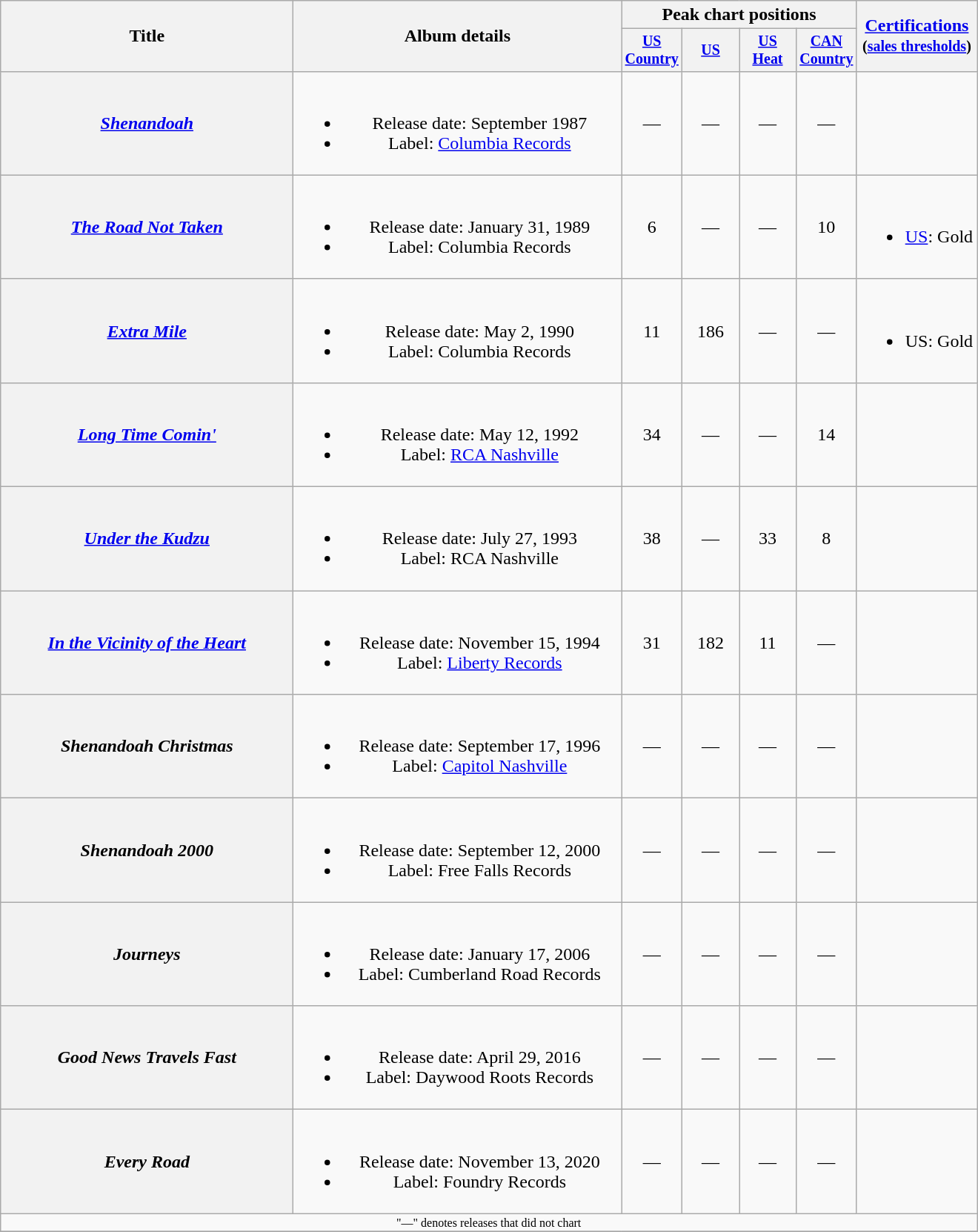<table class="wikitable plainrowheaders" style="text-align:center;">
<tr>
<th rowspan="2" style="width:16em;">Title</th>
<th rowspan="2" style="width:18em;">Album details</th>
<th colspan="4">Peak chart positions</th>
<th rowspan="2"><a href='#'>Certifications</a><br><small>(<a href='#'>sales thresholds</a>)</small></th>
</tr>
<tr style="font-size:smaller;">
<th width="45"><a href='#'>US Country</a><br></th>
<th width="45"><a href='#'>US</a><br></th>
<th width="45"><a href='#'>US Heat</a><br></th>
<th width="45"><a href='#'>CAN Country</a></th>
</tr>
<tr>
<th scope="row"><em><a href='#'>Shenandoah</a></em></th>
<td><br><ul><li>Release date: September 1987</li><li>Label: <a href='#'>Columbia Records</a></li></ul></td>
<td>—</td>
<td>—</td>
<td>—</td>
<td>—</td>
<td></td>
</tr>
<tr>
<th scope="row"><em><a href='#'>The Road Not Taken</a></em></th>
<td><br><ul><li>Release date: January 31, 1989</li><li>Label: Columbia Records</li></ul></td>
<td>6</td>
<td>—</td>
<td>—</td>
<td>10</td>
<td align="left"><br><ul><li><a href='#'>US</a>: Gold</li></ul></td>
</tr>
<tr>
<th scope="row"><em><a href='#'>Extra Mile</a></em></th>
<td><br><ul><li>Release date: May 2, 1990</li><li>Label: Columbia Records</li></ul></td>
<td>11</td>
<td>186</td>
<td>—</td>
<td>—</td>
<td align="left"><br><ul><li>US: Gold</li></ul></td>
</tr>
<tr>
<th scope="row"><em><a href='#'>Long Time Comin'</a></em></th>
<td><br><ul><li>Release date: May 12, 1992</li><li>Label: <a href='#'>RCA Nashville</a></li></ul></td>
<td>34</td>
<td>—</td>
<td>—</td>
<td>14</td>
<td></td>
</tr>
<tr>
<th scope="row"><em><a href='#'>Under the Kudzu</a></em></th>
<td><br><ul><li>Release date: July 27, 1993</li><li>Label: RCA Nashville</li></ul></td>
<td>38</td>
<td>—</td>
<td>33</td>
<td>8</td>
<td></td>
</tr>
<tr>
<th scope="row"><em><a href='#'>In the Vicinity of the Heart</a></em></th>
<td><br><ul><li>Release date: November 15, 1994</li><li>Label: <a href='#'>Liberty Records</a></li></ul></td>
<td>31</td>
<td>182</td>
<td>11</td>
<td>—</td>
<td></td>
</tr>
<tr>
<th scope="row"><em>Shenandoah Christmas</em></th>
<td><br><ul><li>Release date: September 17, 1996</li><li>Label: <a href='#'>Capitol Nashville</a></li></ul></td>
<td>—</td>
<td>—</td>
<td>—</td>
<td>—</td>
<td></td>
</tr>
<tr>
<th scope="row"><em>Shenandoah 2000</em></th>
<td><br><ul><li>Release date: September 12, 2000</li><li>Label: Free Falls Records</li></ul></td>
<td>—</td>
<td>—</td>
<td>—</td>
<td>—</td>
<td></td>
</tr>
<tr>
<th scope="row"><em>Journeys</em></th>
<td><br><ul><li>Release date: January 17, 2006</li><li>Label: Cumberland Road Records</li></ul></td>
<td>—</td>
<td>—</td>
<td>—</td>
<td>—</td>
<td></td>
</tr>
<tr>
<th scope="row"><em>Good News Travels Fast</em></th>
<td><br><ul><li>Release date: April 29, 2016</li><li>Label: Daywood Roots Records</li></ul></td>
<td>—</td>
<td>—</td>
<td>—</td>
<td>—</td>
<td></td>
</tr>
<tr>
<th scope="row"><em>Every Road</em></th>
<td><br><ul><li>Release date: November 13, 2020</li><li>Label: Foundry Records</li></ul></td>
<td>—</td>
<td>—</td>
<td>—</td>
<td>—</td>
<td></td>
</tr>
<tr>
<td colspan="7" style="font-size:8pt">"—" denotes releases that did not chart</td>
</tr>
<tr>
</tr>
</table>
